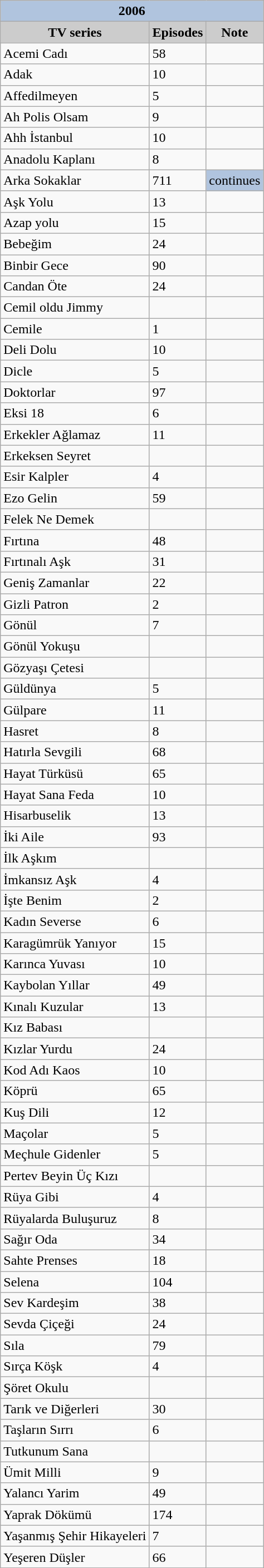<table class="wikitable sortable">
<tr>
<th colspan="3" style="background-color:LightSteelBlue">2006</th>
</tr>
<tr>
<th style="background-color:#CCCCCC">TV series</th>
<th style="background-color:#CCCCCC">Episodes</th>
<th style="background-color:#CCCCCC">Note</th>
</tr>
<tr>
<td>Acemi Cadı</td>
<td>58</td>
<td></td>
</tr>
<tr>
<td>Adak</td>
<td>10</td>
<td></td>
</tr>
<tr>
<td>Affedilmeyen</td>
<td>5</td>
<td></td>
</tr>
<tr>
<td>Ah Polis Olsam</td>
<td>9</td>
<td></td>
</tr>
<tr>
<td>Ahh İstanbul</td>
<td>10</td>
<td></td>
</tr>
<tr>
<td>Anadolu Kaplanı</td>
<td>8</td>
<td></td>
</tr>
<tr>
<td>Arka Sokaklar</td>
<td>711</td>
<td style="background-color:LightSteelBlue">continues</td>
</tr>
<tr>
<td>Aşk Yolu</td>
<td>13</td>
<td></td>
</tr>
<tr>
<td>Azap yolu</td>
<td>15</td>
<td></td>
</tr>
<tr>
<td>Bebeğim</td>
<td>24</td>
<td></td>
</tr>
<tr>
<td>Binbir Gece</td>
<td>90</td>
<td></td>
</tr>
<tr>
<td>Candan Öte</td>
<td>24</td>
<td></td>
</tr>
<tr>
<td>Cemil oldu Jimmy</td>
<td></td>
<td></td>
</tr>
<tr>
<td>Cemile</td>
<td>1</td>
<td></td>
</tr>
<tr>
<td>Deli Dolu</td>
<td>10</td>
<td></td>
</tr>
<tr>
<td>Dicle</td>
<td>5</td>
<td></td>
</tr>
<tr>
<td>Doktorlar</td>
<td>97</td>
<td></td>
</tr>
<tr>
<td>Eksi 18</td>
<td>6</td>
<td></td>
</tr>
<tr>
<td>Erkekler Ağlamaz</td>
<td>11</td>
<td></td>
</tr>
<tr>
<td>Erkeksen Seyret</td>
<td></td>
<td></td>
</tr>
<tr>
<td>Esir Kalpler</td>
<td>4</td>
<td></td>
</tr>
<tr>
<td>Ezo Gelin</td>
<td>59</td>
<td></td>
</tr>
<tr>
<td>Felek Ne Demek</td>
<td></td>
<td></td>
</tr>
<tr>
<td>Fırtına</td>
<td>48</td>
<td></td>
</tr>
<tr>
<td>Fırtınalı Aşk</td>
<td>31</td>
<td></td>
</tr>
<tr>
<td>Geniş Zamanlar</td>
<td>22</td>
<td></td>
</tr>
<tr>
<td>Gizli Patron</td>
<td>2</td>
<td></td>
</tr>
<tr>
<td>Gönül</td>
<td>7</td>
<td></td>
</tr>
<tr>
<td>Gönül Yokuşu</td>
<td></td>
<td></td>
</tr>
<tr>
<td>Gözyaşı Çetesi</td>
<td></td>
<td></td>
</tr>
<tr>
<td>Güldünya</td>
<td>5</td>
<td></td>
</tr>
<tr>
<td>Gülpare</td>
<td>11</td>
<td></td>
</tr>
<tr>
<td>Hasret</td>
<td>8</td>
<td></td>
</tr>
<tr>
<td>Hatırla Sevgili</td>
<td>68</td>
<td></td>
</tr>
<tr>
<td>Hayat Türküsü</td>
<td>65</td>
<td></td>
</tr>
<tr>
<td>Hayat Sana Feda</td>
<td>10</td>
<td></td>
</tr>
<tr>
<td>Hisarbuselik</td>
<td>13</td>
<td></td>
</tr>
<tr>
<td>İki Aile</td>
<td>93</td>
<td></td>
</tr>
<tr>
<td>İlk Aşkım</td>
<td></td>
<td></td>
</tr>
<tr>
<td>İmkansız Aşk</td>
<td>4</td>
<td></td>
</tr>
<tr>
<td>İşte Benim</td>
<td>2</td>
<td></td>
</tr>
<tr>
<td>Kadın Severse</td>
<td>6</td>
<td></td>
</tr>
<tr>
<td>Karagümrük Yanıyor</td>
<td>15</td>
<td></td>
</tr>
<tr>
<td>Karınca Yuvası</td>
<td>10</td>
<td></td>
</tr>
<tr>
<td>Kaybolan Yıllar</td>
<td>49</td>
<td></td>
</tr>
<tr>
<td>Kınalı Kuzular</td>
<td>13</td>
<td></td>
</tr>
<tr>
<td>Kız Babası</td>
<td></td>
<td></td>
</tr>
<tr>
<td>Kızlar Yurdu</td>
<td>24</td>
<td></td>
</tr>
<tr>
<td>Kod Adı Kaos</td>
<td>10</td>
<td></td>
</tr>
<tr>
<td>Köprü</td>
<td>65</td>
<td></td>
</tr>
<tr>
<td>Kuş Dili</td>
<td>12</td>
<td></td>
</tr>
<tr>
<td>Maçolar</td>
<td>5</td>
<td></td>
</tr>
<tr>
<td>Meçhule Gidenler</td>
<td>5</td>
<td></td>
</tr>
<tr>
<td>Pertev Beyin Üç Kızı</td>
<td></td>
<td></td>
</tr>
<tr>
<td>Rüya Gibi</td>
<td>4</td>
<td></td>
</tr>
<tr>
<td>Rüyalarda Buluşuruz</td>
<td>8</td>
<td></td>
</tr>
<tr>
<td>Sağır Oda</td>
<td>34</td>
<td></td>
</tr>
<tr>
<td>Sahte Prenses</td>
<td>18</td>
<td></td>
</tr>
<tr>
<td>Selena</td>
<td>104</td>
<td></td>
</tr>
<tr>
<td>Sev Kardeşim</td>
<td>38</td>
<td></td>
</tr>
<tr>
<td>Sevda Çiçeği</td>
<td>24</td>
<td></td>
</tr>
<tr>
<td>Sıla</td>
<td>79</td>
<td></td>
</tr>
<tr>
<td>Sırça Köşk</td>
<td>4</td>
<td></td>
</tr>
<tr>
<td>Şöret Okulu</td>
<td></td>
<td></td>
</tr>
<tr>
<td>Tarık ve Diğerleri</td>
<td>30</td>
<td></td>
</tr>
<tr>
<td>Taşların Sırrı</td>
<td>6</td>
<td></td>
</tr>
<tr>
<td>Tutkunum Sana</td>
<td></td>
<td></td>
</tr>
<tr>
<td>Ümit Milli</td>
<td>9</td>
<td></td>
</tr>
<tr>
<td>Yalancı Yarim</td>
<td>49</td>
<td></td>
</tr>
<tr>
<td>Yaprak Dökümü</td>
<td>174</td>
<td></td>
</tr>
<tr>
<td>Yaşanmış Şehir Hikayeleri</td>
<td>7</td>
<td></td>
</tr>
<tr>
<td>Yeşeren Düşler</td>
<td>66</td>
<td></td>
</tr>
</table>
